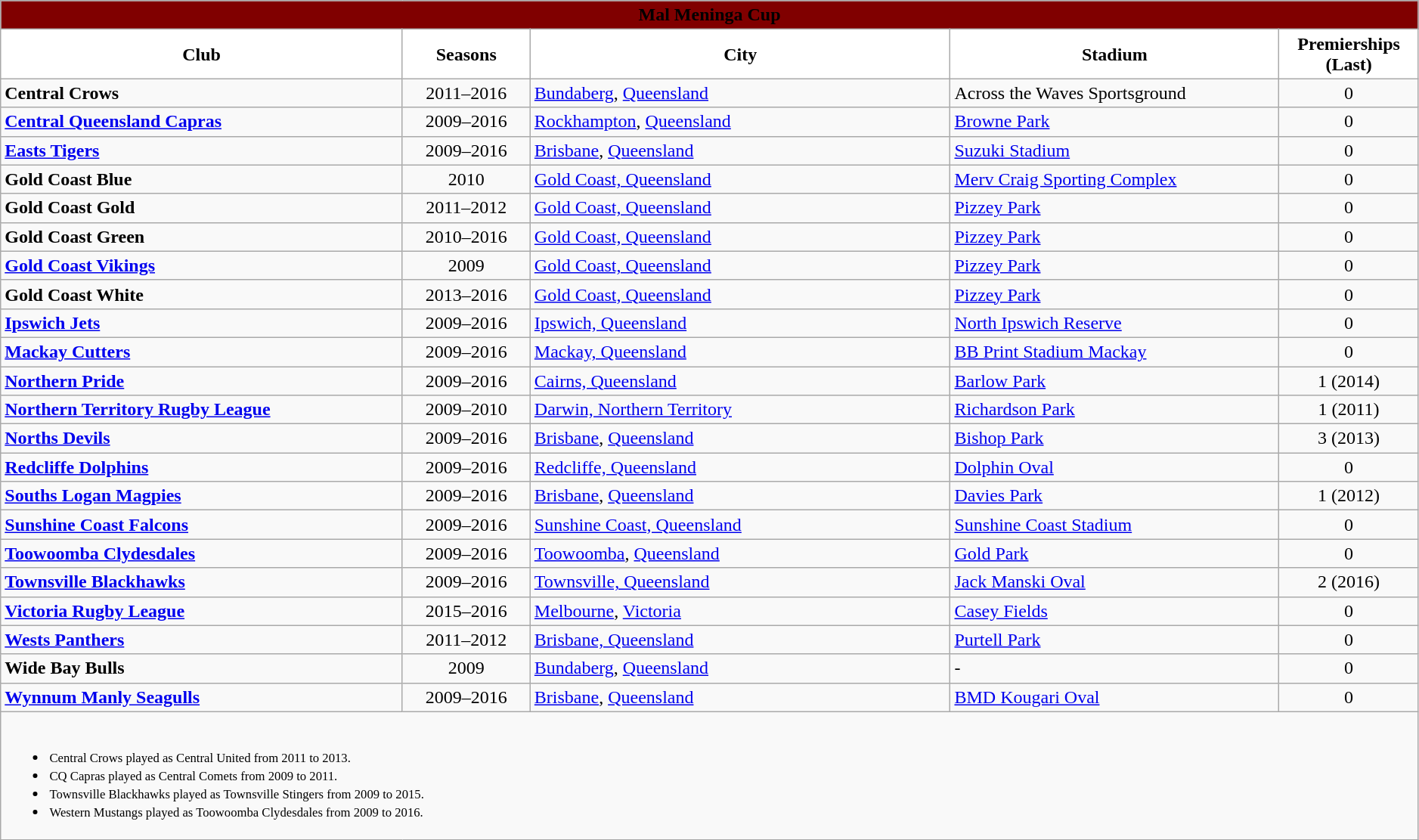<table class="wikitable" style="width: 99%">
<tr>
<td style="background:maroon; text-align:center;" colspan="7"><strong><span>Mal Meninga Cup</span></strong></td>
</tr>
<tr>
<th style="background:white; width:22%">Club</th>
<th style="background:white; width:7%">Seasons</th>
<th style="background:white; width:23%">City</th>
<th style="background:white; width:18%">Stadium</th>
<th style="background:white; width:7%">Premierships (Last)</th>
</tr>
<tr>
<td> <strong>Central Crows</strong></td>
<td align=center>2011–2016</td>
<td><a href='#'>Bundaberg</a>, <a href='#'>Queensland</a></td>
<td>Across the Waves Sportsground</td>
<td align=center>0</td>
</tr>
<tr>
<td> <strong><a href='#'>Central Queensland Capras</a></strong></td>
<td align=center>2009–2016</td>
<td><a href='#'>Rockhampton</a>, <a href='#'>Queensland</a></td>
<td><a href='#'>Browne Park</a></td>
<td align=center>0</td>
</tr>
<tr>
<td> <strong><a href='#'>Easts Tigers</a></strong></td>
<td align=center>2009–2016</td>
<td><a href='#'>Brisbane</a>, <a href='#'>Queensland</a></td>
<td><a href='#'>Suzuki Stadium</a></td>
<td align=center>0</td>
</tr>
<tr>
<td> <strong>Gold Coast Blue</strong></td>
<td align=center>2010</td>
<td><a href='#'>Gold Coast, Queensland</a></td>
<td><a href='#'>Merv Craig Sporting Complex</a></td>
<td align=center>0</td>
</tr>
<tr>
<td> <strong>Gold Coast Gold</strong></td>
<td align=center>2011–2012</td>
<td><a href='#'>Gold Coast, Queensland</a></td>
<td><a href='#'>Pizzey Park</a></td>
<td align=center>0</td>
</tr>
<tr>
<td> <strong>Gold Coast Green</strong></td>
<td align=center>2010–2016</td>
<td><a href='#'>Gold Coast, Queensland</a></td>
<td><a href='#'>Pizzey Park</a></td>
<td align=center>0</td>
</tr>
<tr>
<td> <strong><a href='#'>Gold Coast Vikings</a></strong></td>
<td align=center>2009</td>
<td><a href='#'>Gold Coast, Queensland</a></td>
<td><a href='#'>Pizzey Park</a></td>
<td align=center>0</td>
</tr>
<tr>
<td> <strong>Gold Coast White</strong></td>
<td align=center>2013–2016</td>
<td><a href='#'>Gold Coast, Queensland</a></td>
<td><a href='#'>Pizzey Park</a></td>
<td align=center>0</td>
</tr>
<tr>
<td> <strong><a href='#'>Ipswich Jets</a></strong></td>
<td align=center>2009–2016</td>
<td><a href='#'>Ipswich, Queensland</a></td>
<td><a href='#'>North Ipswich Reserve</a></td>
<td align=center>0</td>
</tr>
<tr>
<td> <strong><a href='#'>Mackay Cutters</a></strong></td>
<td align=center>2009–2016</td>
<td><a href='#'>Mackay, Queensland</a></td>
<td><a href='#'>BB Print Stadium Mackay</a></td>
<td align=center>0</td>
</tr>
<tr>
<td> <strong><a href='#'>Northern Pride</a></strong></td>
<td align=center>2009–2016</td>
<td><a href='#'>Cairns, Queensland</a></td>
<td><a href='#'>Barlow Park</a></td>
<td align=center>1 (2014)</td>
</tr>
<tr>
<td> <strong><a href='#'>Northern Territory Rugby League</a></strong></td>
<td align=center>2009–2010</td>
<td><a href='#'>Darwin, Northern Territory</a></td>
<td><a href='#'>Richardson Park</a></td>
<td align=center>1 (2011)</td>
</tr>
<tr>
<td> <strong><a href='#'>Norths Devils</a></strong></td>
<td align=center>2009–2016</td>
<td><a href='#'>Brisbane</a>, <a href='#'>Queensland</a></td>
<td><a href='#'>Bishop Park</a></td>
<td align=center>3 (2013)</td>
</tr>
<tr>
<td> <strong><a href='#'>Redcliffe Dolphins</a></strong></td>
<td align=center>2009–2016</td>
<td><a href='#'>Redcliffe, Queensland</a></td>
<td><a href='#'>Dolphin Oval</a></td>
<td align=center>0</td>
</tr>
<tr>
<td> <strong><a href='#'>Souths Logan Magpies</a></strong></td>
<td align=center>2009–2016</td>
<td><a href='#'>Brisbane</a>, <a href='#'>Queensland</a></td>
<td><a href='#'>Davies Park</a></td>
<td align=center>1 (2012)</td>
</tr>
<tr>
<td> <strong><a href='#'>Sunshine Coast Falcons</a></strong></td>
<td align=center>2009–2016</td>
<td><a href='#'>Sunshine Coast, Queensland</a></td>
<td><a href='#'>Sunshine Coast Stadium</a></td>
<td align=center>0</td>
</tr>
<tr>
<td> <strong><a href='#'>Toowoomba Clydesdales</a></strong></td>
<td align=center>2009–2016</td>
<td><a href='#'>Toowoomba</a>, <a href='#'>Queensland</a></td>
<td><a href='#'>Gold Park</a></td>
<td align=center>0</td>
</tr>
<tr>
<td> <strong><a href='#'>Townsville Blackhawks</a></strong></td>
<td align=center>2009–2016</td>
<td><a href='#'>Townsville, Queensland</a></td>
<td><a href='#'>Jack Manski Oval</a></td>
<td align=center>2 (2016)</td>
</tr>
<tr>
<td> <strong><a href='#'>Victoria Rugby League</a></strong></td>
<td align=center>2015–2016</td>
<td><a href='#'>Melbourne</a>, <a href='#'>Victoria</a></td>
<td><a href='#'>Casey Fields</a></td>
<td align=center>0</td>
</tr>
<tr>
<td> <strong><a href='#'>Wests Panthers</a></strong></td>
<td align=center>2011–2012</td>
<td><a href='#'>Brisbane, Queensland</a></td>
<td><a href='#'>Purtell Park</a></td>
<td align=center>0</td>
</tr>
<tr>
<td> <strong>Wide Bay Bulls</strong></td>
<td align=center>2009</td>
<td><a href='#'>Bundaberg</a>, <a href='#'>Queensland</a></td>
<td>-</td>
<td align=center>0</td>
</tr>
<tr>
<td> <strong><a href='#'>Wynnum Manly Seagulls</a></strong></td>
<td align=center>2009–2016</td>
<td><a href='#'>Brisbane</a>, <a href='#'>Queensland</a></td>
<td><a href='#'>BMD Kougari Oval</a></td>
<td align=center>0</td>
</tr>
<tr class="sortbottom">
<td colspan="7" style="font-size:10pt"><br><ul><li><small>Central Crows played as Central United from 2011 to 2013.</small></li><li><small>CQ Capras played as Central Comets from 2009 to 2011.</small></li><li><small>Townsville Blackhawks played as Townsville Stingers from 2009 to 2015.</small></li><li><small>Western Mustangs played as Toowoomba Clydesdales from 2009 to 2016.</small></li></ul></td>
</tr>
</table>
